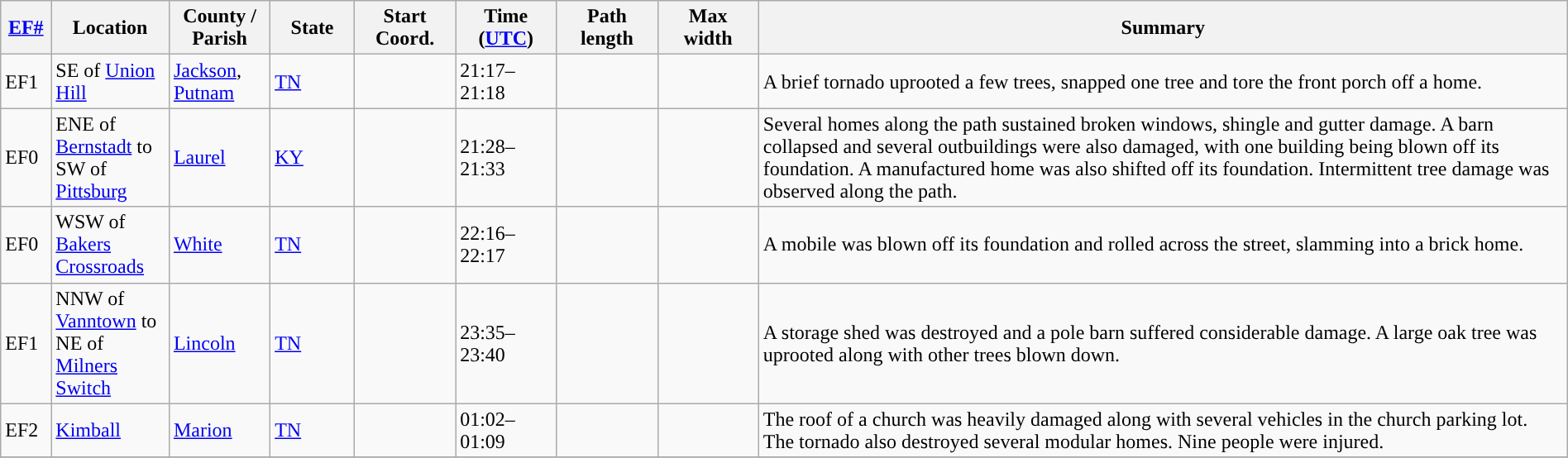<table class="wikitable sortable" style="width:100%;">
<tr>
<th scope="col"  style="width:3%; text-align:center;"><a href='#'>EF#</a></th>
<th scope="col"  style="width:7%; text-align:center;" class="unsortable">Location</th>
<th scope="col"  style="width:6%; text-align:center;" class="unsortable">County / Parish</th>
<th scope="col"  style="width:5%; text-align:center;">State</th>
<th scope="col"  style="width:6%; text-align:center;">Start Coord.</th>
<th scope="col"  style="width:6%; text-align:center;">Time (<a href='#'>UTC</a>)</th>
<th scope="col"  style="width:6%; text-align:center;">Path length</th>
<th scope="col"  style="width:6%; text-align:center;">Max width</th>
<th scope="col" class="unsortable" style="width:48%; text-align:center;">Summary</th>
</tr>
<tr>
<td>EF1</td>
<td>SE of <a href='#'>Union Hill</a></td>
<td><a href='#'>Jackson</a>, <a href='#'>Putnam</a></td>
<td><a href='#'>TN</a></td>
<td></td>
<td>21:17–21:18</td>
<td></td>
<td></td>
<td>A brief tornado uprooted a few trees, snapped one tree and tore the front porch off a home.</td>
</tr>
<tr>
<td>EF0</td>
<td>ENE of <a href='#'>Bernstadt</a> to SW of <a href='#'>Pittsburg</a></td>
<td><a href='#'>Laurel</a></td>
<td><a href='#'>KY</a></td>
<td></td>
<td>21:28–21:33</td>
<td></td>
<td></td>
<td>Several homes along the path sustained broken windows, shingle and gutter damage. A barn collapsed and several outbuildings were also damaged, with one building being blown off its foundation. A manufactured home was also shifted off its foundation. Intermittent tree damage was observed along the path.</td>
</tr>
<tr>
<td>EF0</td>
<td>WSW of <a href='#'>Bakers Crossroads</a></td>
<td><a href='#'>White</a></td>
<td><a href='#'>TN</a></td>
<td></td>
<td>22:16–22:17</td>
<td></td>
<td></td>
<td>A mobile was blown off its foundation and rolled across the street, slamming into a brick home.</td>
</tr>
<tr>
<td>EF1</td>
<td>NNW of <a href='#'>Vanntown</a> to NE of <a href='#'>Milners Switch</a></td>
<td><a href='#'>Lincoln</a></td>
<td><a href='#'>TN</a></td>
<td></td>
<td>23:35–23:40</td>
<td></td>
<td></td>
<td>A storage shed was destroyed and a pole barn suffered considerable damage. A large oak tree was uprooted along with other trees blown down.</td>
</tr>
<tr>
<td>EF2</td>
<td><a href='#'>Kimball</a></td>
<td><a href='#'>Marion</a></td>
<td><a href='#'>TN</a></td>
<td></td>
<td>01:02–01:09</td>
<td></td>
<td></td>
<td>The roof of a church was heavily damaged along with several vehicles in the church parking lot. The tornado also destroyed several modular homes. Nine people were injured.</td>
</tr>
<tr>
</tr>
</table>
